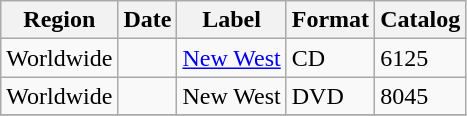<table class="wikitable">
<tr>
<th>Region</th>
<th>Date</th>
<th>Label</th>
<th>Format</th>
<th>Catalog</th>
</tr>
<tr>
<td>Worldwide</td>
<td></td>
<td><a href='#'>New West</a></td>
<td>CD</td>
<td>6125</td>
</tr>
<tr>
<td>Worldwide</td>
<td></td>
<td>New West</td>
<td>DVD</td>
<td>8045</td>
</tr>
<tr>
</tr>
</table>
